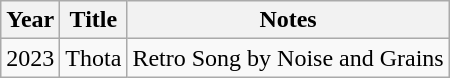<table class="wikitable">
<tr>
<th>Year</th>
<th>Title</th>
<th>Notes</th>
</tr>
<tr>
<td>2023</td>
<td>Thota</td>
<td>Retro Song by Noise and Grains</td>
</tr>
</table>
